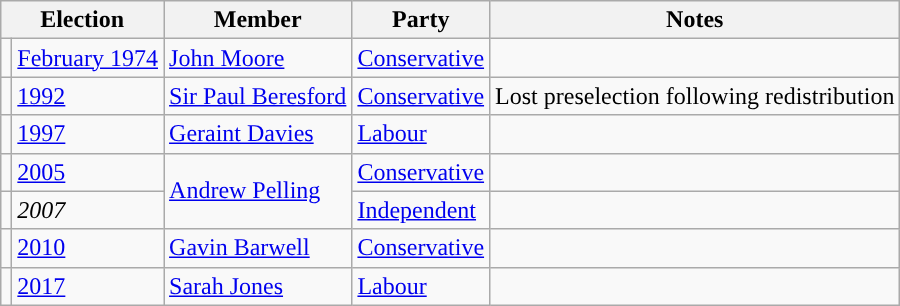<table class="wikitable">
<tr>
<th colspan="2">Election</th>
<th>Member</th>
<th>Party</th>
<th>Notes</th>
</tr>
<tr>
<td style="color:inherit;background-color: "></td>
<td><a href='#'>February 1974</a></td>
<td><a href='#'>John Moore</a></td>
<td><a href='#'>Conservative</a></td>
<td></td>
</tr>
<tr>
<td style="color:inherit;background-color: "></td>
<td><a href='#'>1992</a></td>
<td><a href='#'>Sir Paul Beresford</a></td>
<td><a href='#'>Conservative</a></td>
<td>Lost preselection following redistribution</td>
</tr>
<tr>
<td style="color:inherit;background-color: "></td>
<td><a href='#'>1997</a></td>
<td><a href='#'>Geraint Davies</a></td>
<td><a href='#'>Labour</a></td>
<td></td>
</tr>
<tr>
<td style="color:inherit;background-color: "></td>
<td><a href='#'>2005</a></td>
<td rowspan="2"><a href='#'>Andrew Pelling</a></td>
<td><a href='#'>Conservative</a></td>
<td></td>
</tr>
<tr>
<td style="color:inherit;background-color: "></td>
<td><em>2007</em></td>
<td><a href='#'>Independent</a></td>
<td></td>
</tr>
<tr>
<td style="color:inherit;background-color: "></td>
<td><a href='#'>2010</a></td>
<td><a href='#'>Gavin Barwell</a></td>
<td><a href='#'>Conservative</a></td>
<td></td>
</tr>
<tr>
<td style="color:inherit;background-color: "></td>
<td><a href='#'>2017</a></td>
<td><a href='#'>Sarah Jones</a></td>
<td><a href='#'>Labour</a></td>
<td></td>
</tr>
</table>
